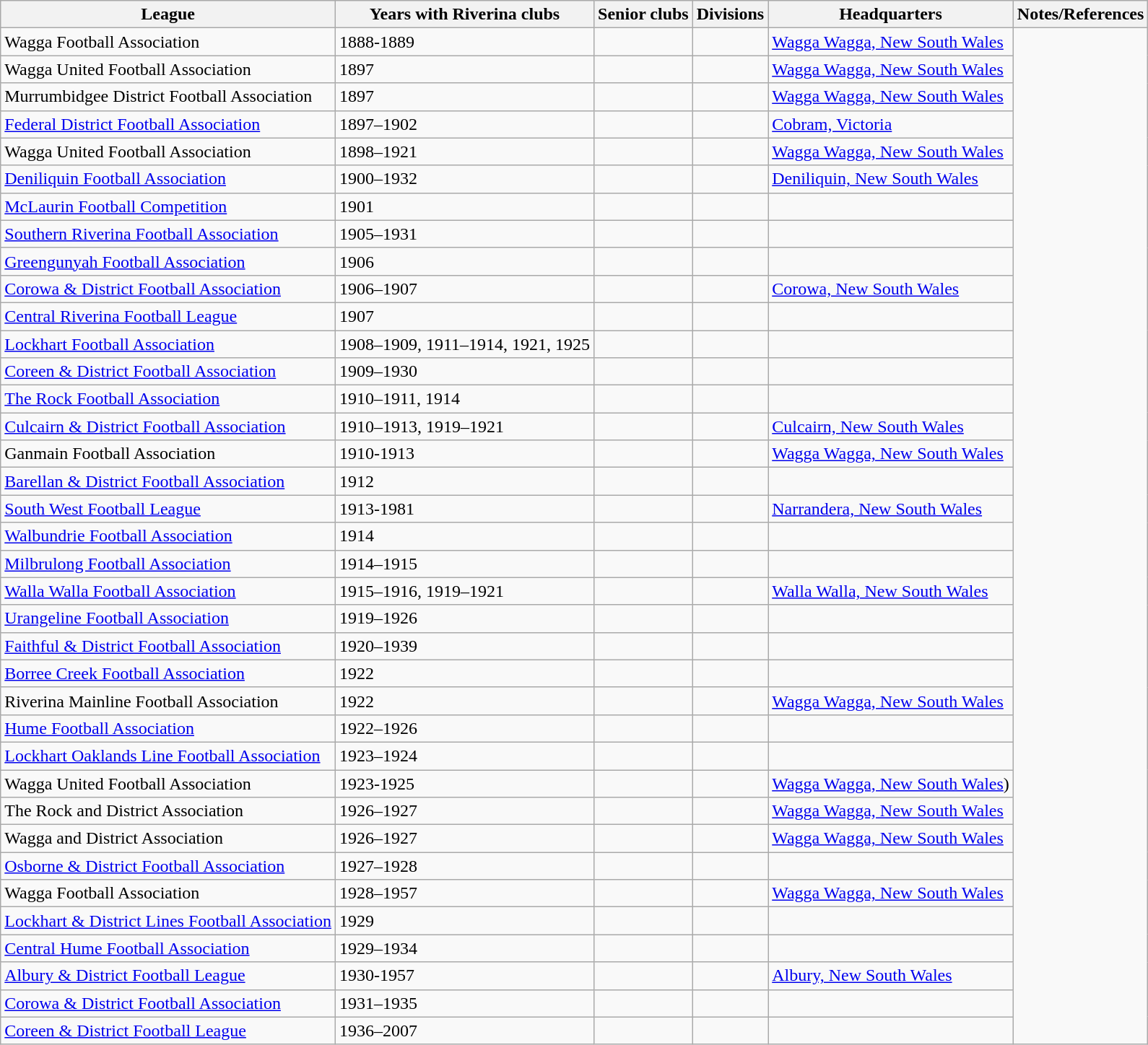<table class="wikitable sortable" style="font-size:100%">
<tr>
<th>League</th>
<th>Years with Riverina clubs</th>
<th>Senior clubs</th>
<th>Divisions</th>
<th>Headquarters</th>
<th>Notes/References</th>
</tr>
<tr>
<td>Wagga Football Association</td>
<td>1888-1889</td>
<td></td>
<td></td>
<td><a href='#'>Wagga Wagga, New South Wales</a></td>
</tr>
<tr>
<td>Wagga United Football Association</td>
<td>1897</td>
<td></td>
<td></td>
<td><a href='#'>Wagga Wagga, New South Wales</a></td>
</tr>
<tr>
<td>Murrumbidgee District Football Association</td>
<td>1897</td>
<td></td>
<td></td>
<td><a href='#'>Wagga Wagga, New South Wales</a></td>
</tr>
<tr>
<td><a href='#'>Federal District Football Association</a></td>
<td>1897–1902</td>
<td></td>
<td></td>
<td><a href='#'>Cobram, Victoria</a></td>
</tr>
<tr>
<td>Wagga United Football Association</td>
<td>1898–1921</td>
<td></td>
<td></td>
<td><a href='#'>Wagga Wagga, New South Wales</a></td>
</tr>
<tr>
<td><a href='#'>Deniliquin Football Association</a></td>
<td>1900–1932</td>
<td></td>
<td></td>
<td><a href='#'>Deniliquin, New South Wales</a></td>
</tr>
<tr>
<td><a href='#'>McLaurin Football Competition</a></td>
<td>1901</td>
<td></td>
<td></td>
<td></td>
</tr>
<tr>
<td><a href='#'>Southern Riverina Football Association</a></td>
<td>1905–1931</td>
<td></td>
<td></td>
<td></td>
</tr>
<tr>
<td><a href='#'>Greengunyah Football Association</a></td>
<td>1906</td>
<td></td>
<td></td>
<td></td>
</tr>
<tr>
<td><a href='#'>Corowa & District Football Association</a></td>
<td>1906–1907</td>
<td></td>
<td></td>
<td><a href='#'>Corowa, New South Wales</a></td>
</tr>
<tr>
<td><a href='#'>Central Riverina Football League</a></td>
<td>1907</td>
<td></td>
<td></td>
<td></td>
</tr>
<tr>
<td><a href='#'>Lockhart Football Association</a></td>
<td>1908–1909, 1911–1914, 1921, 1925</td>
<td></td>
<td></td>
<td></td>
</tr>
<tr>
<td><a href='#'>Coreen & District Football Association</a></td>
<td>1909–1930</td>
<td></td>
<td></td>
<td></td>
</tr>
<tr>
<td><a href='#'>The Rock Football Association</a></td>
<td>1910–1911, 1914</td>
<td></td>
<td></td>
<td></td>
</tr>
<tr>
<td><a href='#'>Culcairn & District Football Association</a></td>
<td>1910–1913, 1919–1921</td>
<td></td>
<td></td>
<td><a href='#'>Culcairn, New South Wales</a></td>
</tr>
<tr>
<td>Ganmain Football Association</td>
<td>1910-1913</td>
<td></td>
<td></td>
<td><a href='#'>Wagga Wagga, New South Wales</a></td>
</tr>
<tr>
<td><a href='#'>Barellan & District Football Association</a></td>
<td>1912</td>
<td></td>
<td></td>
<td></td>
</tr>
<tr>
<td><a href='#'>South West Football League</a></td>
<td>1913-1981</td>
<td></td>
<td></td>
<td><a href='#'>Narrandera, New South Wales</a></td>
</tr>
<tr>
<td><a href='#'>Walbundrie Football Association</a></td>
<td>1914</td>
<td></td>
<td></td>
<td></td>
</tr>
<tr>
<td><a href='#'>Milbrulong Football Association</a></td>
<td>1914–1915</td>
<td></td>
<td></td>
<td></td>
</tr>
<tr>
<td><a href='#'>Walla Walla Football Association</a></td>
<td>1915–1916, 1919–1921</td>
<td></td>
<td></td>
<td><a href='#'>Walla Walla, New South Wales</a></td>
</tr>
<tr>
<td><a href='#'>Urangeline Football Association</a></td>
<td>1919–1926</td>
<td></td>
<td></td>
<td></td>
</tr>
<tr>
<td><a href='#'>Faithful & District Football Association</a></td>
<td>1920–1939</td>
<td></td>
<td></td>
<td></td>
</tr>
<tr>
<td><a href='#'>Borree Creek Football Association</a></td>
<td>1922</td>
<td></td>
<td></td>
<td></td>
</tr>
<tr>
<td>Riverina Mainline Football Association</td>
<td>1922</td>
<td></td>
<td></td>
<td><a href='#'>Wagga Wagga, New South Wales</a></td>
</tr>
<tr>
<td><a href='#'>Hume Football Association</a></td>
<td>1922–1926</td>
<td></td>
<td></td>
<td></td>
</tr>
<tr>
<td><a href='#'>Lockhart Oaklands Line Football Association</a></td>
<td>1923–1924</td>
<td></td>
<td></td>
<td></td>
</tr>
<tr>
<td>Wagga United Football Association</td>
<td>1923-1925</td>
<td></td>
<td></td>
<td><a href='#'>Wagga Wagga, New South Wales</a>)</td>
</tr>
<tr>
<td>The Rock and District Association</td>
<td>1926–1927</td>
<td></td>
<td></td>
<td><a href='#'>Wagga Wagga, New South Wales</a></td>
</tr>
<tr>
<td>Wagga and District Association</td>
<td>1926–1927</td>
<td></td>
<td></td>
<td><a href='#'>Wagga Wagga, New South Wales</a></td>
</tr>
<tr>
<td><a href='#'>Osborne & District Football Association</a></td>
<td>1927–1928</td>
<td></td>
<td></td>
<td></td>
</tr>
<tr>
<td>Wagga Football Association</td>
<td>1928–1957</td>
<td></td>
<td></td>
<td><a href='#'>Wagga Wagga, New South Wales</a></td>
</tr>
<tr>
<td><a href='#'>Lockhart & District Lines Football Association</a></td>
<td>1929</td>
<td></td>
<td></td>
<td></td>
</tr>
<tr>
<td><a href='#'>Central Hume Football Association</a></td>
<td>1929–1934</td>
<td></td>
<td></td>
<td></td>
</tr>
<tr>
<td><a href='#'>Albury & District Football League</a></td>
<td>1930-1957</td>
<td></td>
<td></td>
<td><a href='#'>Albury, New South Wales</a></td>
</tr>
<tr>
<td><a href='#'>Corowa & District Football Association</a></td>
<td>1931–1935</td>
<td></td>
<td></td>
<td></td>
</tr>
<tr>
<td><a href='#'>Coreen & District Football League</a></td>
<td>1936–2007</td>
<td></td>
<td></td>
<td></td>
</tr>
</table>
